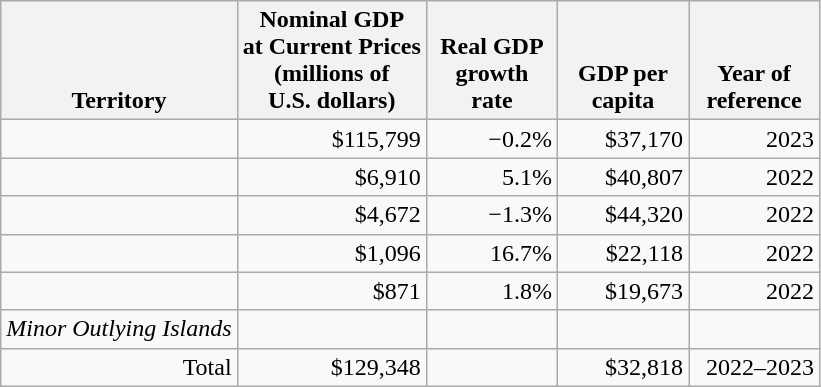<table class="wikitable sortable static-row-numbers" style="text-align:right;">
<tr class="static-row-header" style="text-align:center;vertical-align:bottom;">
<th>Territory</th>
<th style=max-width:10em>Nominal GDP<br>at Current Prices<br>(millions of<br>U.S. dollars)</th>
<th style=max-width:5em>Real GDP growth rate</th>
<th style=max-width:5em>GDP per capita</th>
<th style=max-width:5em>Year of reference</th>
</tr>
<tr>
<td></td>
<td>$115,799</td>
<td> −0.2%</td>
<td>$37,170</td>
<td>2023</td>
</tr>
<tr>
<td></td>
<td>$6,910</td>
<td> 5.1%</td>
<td>$40,807</td>
<td>2022</td>
</tr>
<tr>
<td></td>
<td>$4,672</td>
<td> −1.3%</td>
<td>$44,320</td>
<td>2022</td>
</tr>
<tr>
<td></td>
<td>$1,096</td>
<td> 16.7%</td>
<td>$22,118</td>
<td>2022</td>
</tr>
<tr>
<td></td>
<td>$871</td>
<td> 1.8%</td>
<td>$19,673</td>
<td>2022</td>
</tr>
<tr>
<td><em>Minor Outlying Islands</em></td>
<td></td>
<td></td>
<td></td>
<td></td>
</tr>
<tr>
<td>Total</td>
<td>$129,348</td>
<td></td>
<td>$32,818</td>
<td>2022–2023</td>
</tr>
</table>
